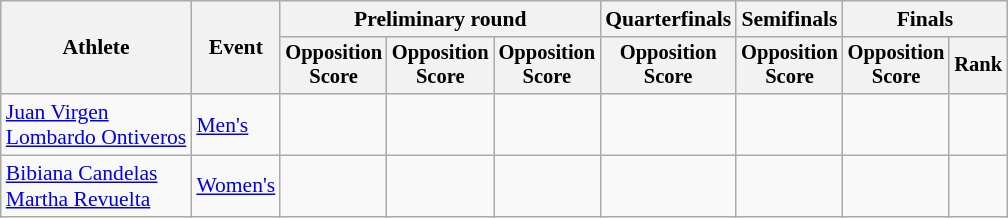<table class="wikitable" border="1" style="font-size:90%">
<tr>
<th rowspan=2>Athlete</th>
<th rowspan=2>Event</th>
<th colspan=3>Preliminary round</th>
<th>Quarterfinals</th>
<th>Semifinals</th>
<th colspan=2>Finals</th>
</tr>
<tr style="font-size:95%">
<th>Opposition<br>Score</th>
<th>Opposition<br>Score</th>
<th>Opposition<br>Score</th>
<th>Opposition<br>Score</th>
<th>Opposition<br>Score</th>
<th>Opposition<br>Score</th>
<th>Rank</th>
</tr>
<tr align=center>
<td align=left><a href='#'>Juan Virgen</a><br><a href='#'>Lombardo Ontiveros</a></td>
<td align=left><a href='#'>Men's</a></td>
<td></td>
<td></td>
<td></td>
<td></td>
<td></td>
<td></td>
<td></td>
</tr>
<tr align=center>
<td align=left><a href='#'>Bibiana Candelas</a><br><a href='#'>Martha Revuelta</a></td>
<td align=left><a href='#'>Women's</a></td>
<td></td>
<td></td>
<td></td>
<td></td>
<td></td>
<td></td>
<td></td>
</tr>
</table>
